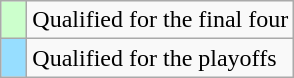<table class="wikitable">
<tr>
<td width=10px bgcolor=#ccffcc></td>
<td>Qualified for the final four</td>
</tr>
<tr>
<td width=10px bgcolor=#97DEFF></td>
<td>Qualified for the playoffs</td>
</tr>
</table>
